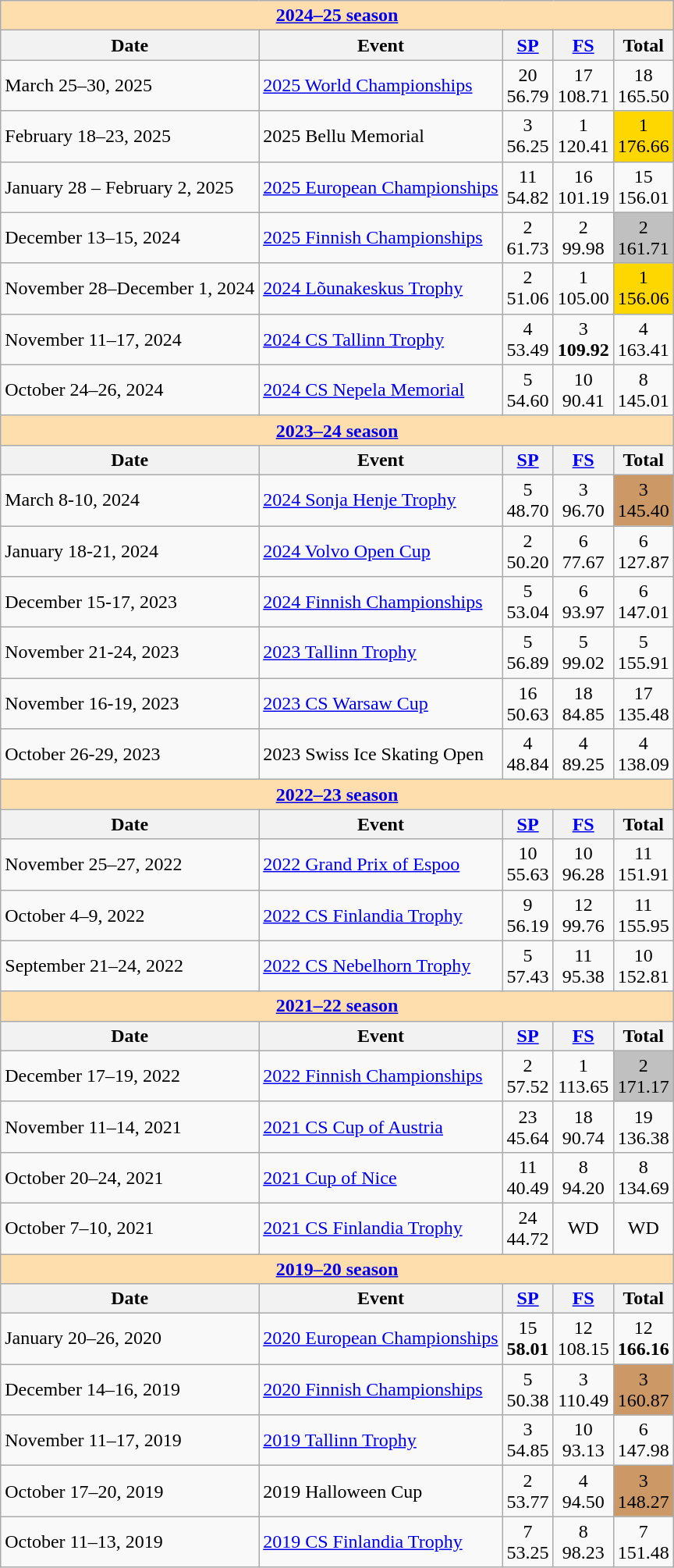<table class="wikitable">
<tr>
<td style="background-color: #ffdead; " colspan=5 align=center><a href='#'><strong>2024–25 season</strong></a></td>
</tr>
<tr>
<th>Date</th>
<th>Event</th>
<th><a href='#'>SP</a></th>
<th><a href='#'>FS</a></th>
<th>Total</th>
</tr>
<tr>
<td>March 25–30, 2025</td>
<td><a href='#'>2025 World Championships</a></td>
<td align=center>20 <br> 56.79</td>
<td align=center>17 <br> 108.71</td>
<td align=center>18 <br> 165.50</td>
</tr>
<tr>
<td>February 18–23, 2025</td>
<td>2025 Bellu Memorial</td>
<td align=center>3 <br> 56.25</td>
<td align=center>1 <br> 120.41</td>
<td align=center bgcolor=gold>1 <br> 176.66</td>
</tr>
<tr>
<td>January 28 – February 2, 2025</td>
<td><a href='#'>2025 European Championships</a></td>
<td align=center>11 <br> 54.82</td>
<td align=center>16 <br> 101.19</td>
<td align=center>15 <br> 156.01</td>
</tr>
<tr>
<td>December 13–15, 2024</td>
<td><a href='#'>2025 Finnish Championships</a></td>
<td align=center>2 <br> 61.73</td>
<td align=center>2 <br> 99.98</td>
<td align=center bgcolor=silver>2 <br> 161.71</td>
</tr>
<tr>
<td>November 28–December 1, 2024</td>
<td><a href='#'>2024 Lõunakeskus Trophy</a></td>
<td align=center>2 <br> 51.06</td>
<td align=center>1 <br> 105.00</td>
<td align=center bgcolor=gold>1 <br> 156.06</td>
</tr>
<tr>
<td>November 11–17, 2024</td>
<td><a href='#'>2024 CS Tallinn Trophy</a></td>
<td align=center>4 <br> 53.49</td>
<td align=center>3 <br> <strong>109.92</strong></td>
<td align=center>4 <br> 163.41</td>
</tr>
<tr>
<td>October 24–26, 2024</td>
<td><a href='#'>2024 CS Nepela Memorial</a></td>
<td align=center>5 <br> 54.60</td>
<td align=center>10 <br> 90.41</td>
<td align=center>8 <br> 145.01</td>
</tr>
<tr>
<td style="background-color: #ffdead; " colspan=5 align=center><a href='#'><strong>2023–24 season</strong></a></td>
</tr>
<tr>
<th>Date</th>
<th>Event</th>
<th><a href='#'>SP</a></th>
<th><a href='#'>FS</a></th>
<th>Total</th>
</tr>
<tr>
<td>March 8-10, 2024</td>
<td><a href='#'>2024 Sonja Henje Trophy</a></td>
<td align=center>5 <br> 48.70</td>
<td align=center>3 <br> 96.70</td>
<td align=center bgcolor=cc9966>3 <br> 145.40</td>
</tr>
<tr>
<td>January 18-21, 2024</td>
<td><a href='#'>2024 Volvo Open Cup</a></td>
<td align=center>2 <br> 50.20</td>
<td align=center>6 <br> 77.67</td>
<td align=center>6 <br> 127.87</td>
</tr>
<tr>
<td>December 15-17, 2023</td>
<td><a href='#'>2024 Finnish Championships</a></td>
<td align=center>5 <br> 53.04</td>
<td align=center>6 <br> 93.97</td>
<td align=center>6 <br> 147.01</td>
</tr>
<tr>
<td>November 21-24, 2023</td>
<td><a href='#'>2023 Tallinn Trophy</a></td>
<td align=center>5 <br> 56.89</td>
<td align=center>5 <br> 99.02</td>
<td align=center>5 <br> 155.91</td>
</tr>
<tr>
<td>November 16-19, 2023</td>
<td><a href='#'>2023 CS Warsaw Cup</a></td>
<td align=center>16 <br> 50.63</td>
<td align=center>18 <br> 84.85</td>
<td align=center>17 <br> 135.48</td>
</tr>
<tr>
<td>October 26-29, 2023</td>
<td>2023 Swiss Ice Skating Open</td>
<td align=center>4 <br> 48.84</td>
<td align=center>4 <br> 89.25</td>
<td align=center>4 <br> 138.09</td>
</tr>
<tr>
<td style="background-color: #ffdead; " colspan=5 align=center><a href='#'><strong>2022–23 season</strong></a></td>
</tr>
<tr>
<th>Date</th>
<th>Event</th>
<th><a href='#'>SP</a></th>
<th><a href='#'>FS</a></th>
<th>Total</th>
</tr>
<tr>
<td>November 25–27, 2022</td>
<td><a href='#'>2022 Grand Prix of Espoo</a></td>
<td align=center>10 <br> 55.63</td>
<td align=center>10 <br> 96.28</td>
<td align=center>11 <br> 151.91</td>
</tr>
<tr>
<td>October 4–9, 2022</td>
<td><a href='#'>2022 CS Finlandia Trophy</a></td>
<td align=center>9 <br> 56.19</td>
<td align=center>12 <br> 99.76</td>
<td align=center>11 <br> 155.95</td>
</tr>
<tr>
<td>September 21–24, 2022</td>
<td><a href='#'>2022 CS Nebelhorn Trophy</a></td>
<td align=center>5 <br> 57.43</td>
<td align=center>11 <br> 95.38</td>
<td align=center>10 <br> 152.81</td>
</tr>
<tr>
<td style="background-color: #ffdead; " colspan=5 align=center><a href='#'><strong>2021–22 season</strong></a></td>
</tr>
<tr>
<th>Date</th>
<th>Event</th>
<th><a href='#'>SP</a></th>
<th><a href='#'>FS</a></th>
<th>Total</th>
</tr>
<tr>
<td>December 17–19, 2022</td>
<td><a href='#'>2022 Finnish Championships</a></td>
<td align=center>2 <br> 57.52</td>
<td align=center>1 <br> 113.65</td>
<td align=center bgcolor=silver>2 <br> 171.17</td>
</tr>
<tr>
<td>November 11–14, 2021</td>
<td><a href='#'>2021 CS Cup of Austria</a></td>
<td align=center>23 <br> 45.64</td>
<td align=center>18 <br> 90.74</td>
<td align=center>19 <br> 136.38</td>
</tr>
<tr>
<td>October 20–24, 2021</td>
<td><a href='#'>2021 Cup of Nice</a></td>
<td align=center>11 <br> 40.49</td>
<td align=center>8 <br> 94.20</td>
<td align=center>8 <br> 134.69</td>
</tr>
<tr>
<td>October 7–10, 2021</td>
<td><a href='#'>2021 CS Finlandia Trophy</a></td>
<td align=center>24 <br> 44.72</td>
<td align=center>WD</td>
<td align=center>WD</td>
</tr>
<tr>
<td colspan="5" style="background-color: #ffdead; " align="center"><a href='#'><strong>2019–20 season</strong></a></td>
</tr>
<tr>
<th>Date</th>
<th>Event</th>
<th><a href='#'>SP</a></th>
<th><a href='#'>FS</a></th>
<th>Total</th>
</tr>
<tr>
<td>January 20–26, 2020</td>
<td><a href='#'>2020 European Championships</a></td>
<td align=center>15 <br> <strong>58.01</strong></td>
<td align=center>12 <br> 108.15</td>
<td align=center>12 <br> <strong>166.16</strong></td>
</tr>
<tr>
<td>December 14–16, 2019</td>
<td><a href='#'>2020 Finnish Championships</a></td>
<td align=center>5 <br> 50.38</td>
<td align=center>3 <br> 110.49</td>
<td align=center bgcolor=cc9966>3 <br> 160.87</td>
</tr>
<tr>
<td>November 11–17, 2019</td>
<td><a href='#'>2019 Tallinn Trophy</a></td>
<td align=center>3 <br> 54.85</td>
<td align=center>10 <br> 93.13</td>
<td align=center>6 <br> 147.98</td>
</tr>
<tr>
<td>October 17–20, 2019</td>
<td>2019 Halloween Cup</td>
<td align=center>2 <br> 53.77</td>
<td align=center>4 <br> 94.50</td>
<td align=center bgcolor=cc9966>3 <br> 148.27</td>
</tr>
<tr>
<td>October 11–13, 2019</td>
<td><a href='#'>2019 CS Finlandia Trophy</a></td>
<td align=center>7 <br> 53.25</td>
<td align=center>8 <br> 98.23</td>
<td align=center>7 <br> 151.48</td>
</tr>
</table>
